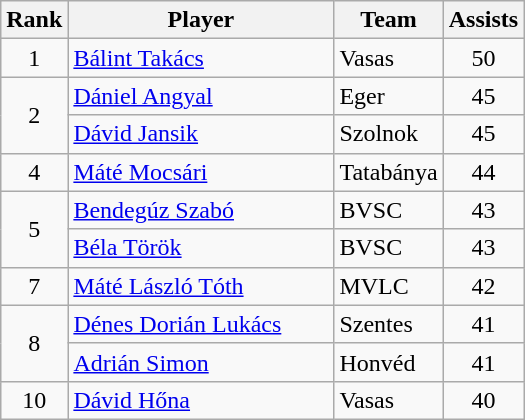<table class="wikitable" style="text-align:center">
<tr>
<th>Rank</th>
<th width="170">Player</th>
<th>Team</th>
<th>Assists</th>
</tr>
<tr>
<td rowspan="1">1</td>
<td align="left"> <a href='#'>Bálint Takács</a></td>
<td align="left"> Vasas</td>
<td>50</td>
</tr>
<tr>
<td rowspan="2">2</td>
<td align="left"> <a href='#'>Dániel Angyal</a></td>
<td align="left"> Eger</td>
<td>45</td>
</tr>
<tr>
<td align="left"> <a href='#'>Dávid Jansik</a></td>
<td align="left"> Szolnok</td>
<td>45</td>
</tr>
<tr>
<td rowspan="1">4</td>
<td align="left"> <a href='#'>Máté Mocsári</a></td>
<td align="left"> Tatabánya</td>
<td>44</td>
</tr>
<tr>
<td rowspan="2">5</td>
<td align="left"> <a href='#'>Bendegúz Szabó</a></td>
<td align="left"> BVSC</td>
<td>43</td>
</tr>
<tr>
<td align="left"> <a href='#'>Béla Török</a></td>
<td align="left"> BVSC</td>
<td>43</td>
</tr>
<tr>
<td rowspan="1">7</td>
<td align="left"> <a href='#'>Máté László Tóth</a></td>
<td align="left"> MVLC</td>
<td>42</td>
</tr>
<tr>
<td rowspan="2">8</td>
<td align="left"> <a href='#'>Dénes Dorián Lukács</a></td>
<td align="left"> Szentes</td>
<td>41</td>
</tr>
<tr>
<td align="left"> <a href='#'>Adrián Simon</a></td>
<td align="left"> Honvéd</td>
<td>41</td>
</tr>
<tr>
<td rowspan="1">10</td>
<td align="left"> <a href='#'>Dávid Hőna</a></td>
<td align="left"> Vasas</td>
<td>40</td>
</tr>
</table>
